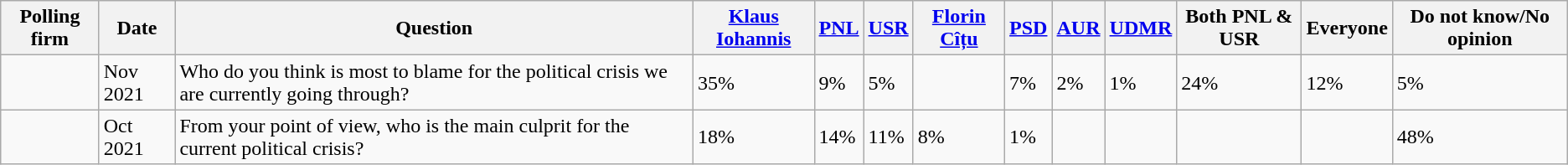<table class="wikitable">
<tr>
<th>Polling firm</th>
<th>Date</th>
<th>Question</th>
<th><a href='#'>Klaus Iohannis</a></th>
<th><a href='#'>PNL</a></th>
<th><a href='#'>USR</a></th>
<th><a href='#'>Florin Cîțu</a></th>
<th><a href='#'>PSD</a></th>
<th><a href='#'>AUR</a></th>
<th><a href='#'>UDMR</a></th>
<th>Both PNL & USR</th>
<th>Everyone</th>
<th>Do not know/No opinion</th>
</tr>
<tr>
<td></td>
<td>Nov 2021</td>
<td>Who do you think is most to blame for the political crisis we are currently going through?</td>
<td>35%</td>
<td>9%</td>
<td>5%</td>
<td></td>
<td>7%</td>
<td>2%</td>
<td>1%</td>
<td>24%</td>
<td>12%</td>
<td>5%</td>
</tr>
<tr>
<td></td>
<td>Oct 2021</td>
<td>From your point of view, who is the main culprit for the current political crisis?</td>
<td>18%</td>
<td>14%</td>
<td>11%</td>
<td>8%</td>
<td>1%</td>
<td></td>
<td></td>
<td></td>
<td></td>
<td>48%</td>
</tr>
</table>
